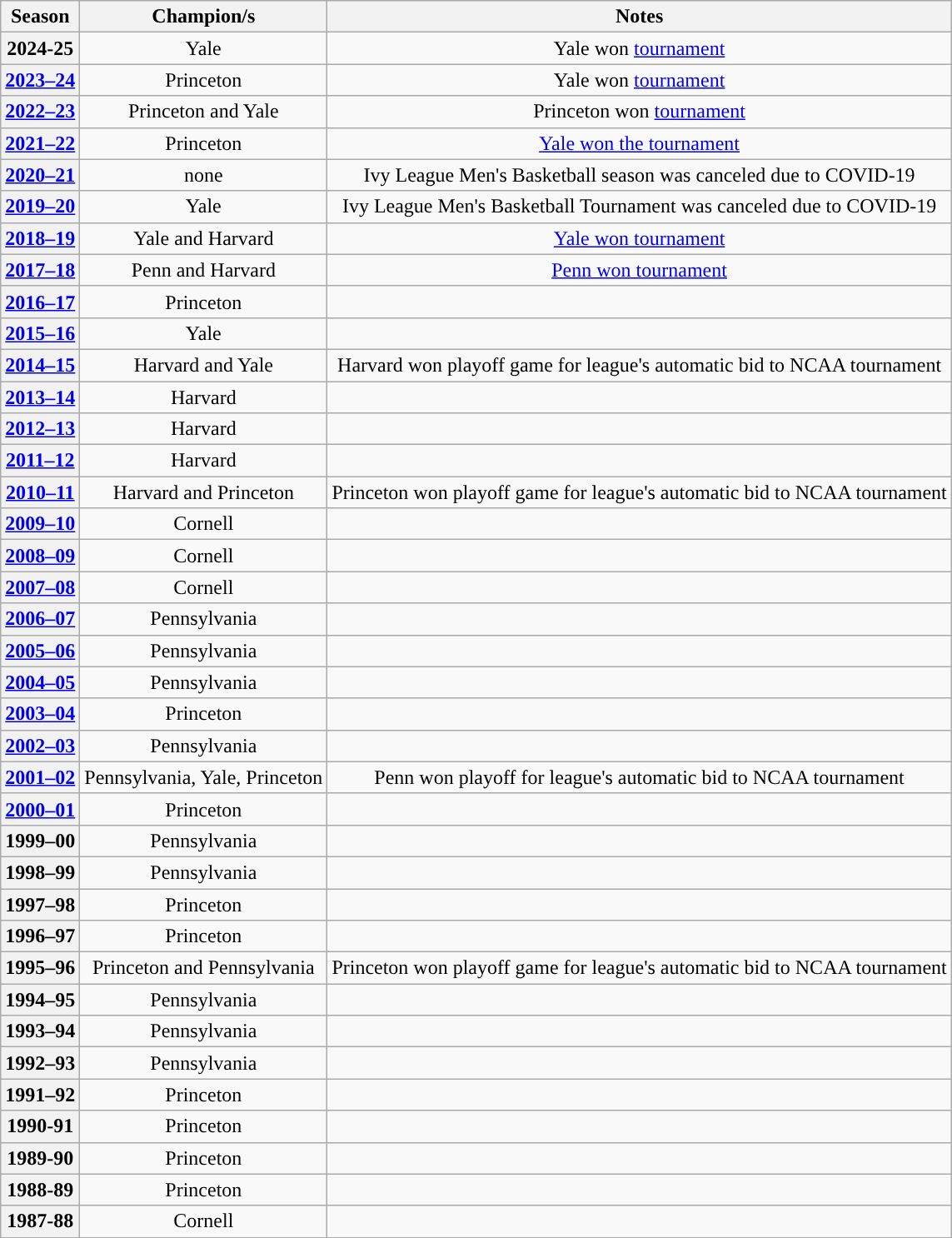<table class="wikitable" style="text-align: center;">
<tr>
<th width=px>Season</th>
<th width=px>Champion/s</th>
<th width=px>Notes</th>
</tr>
<tr>
<th>2024-25</th>
<td>Yale</td>
<td>Yale won <a href='#'>tournament</a></td>
</tr>
<tr>
<th><a href='#'>2023–24</a></th>
<td>Princeton</td>
<td>Yale won <a href='#'>tournament</a></td>
</tr>
<tr>
<th><a href='#'>2022–23</a></th>
<td>Princeton and Yale</td>
<td>Princeton won <a href='#'>tournament</a></td>
</tr>
<tr>
<th><a href='#'>2021–22</a></th>
<td>Princeton</td>
<td><a href='#'>Yale won the tournament</a></td>
</tr>
<tr>
<th><a href='#'>2020–21</a></th>
<td>none</td>
<td>Ivy League Men's Basketball season was canceled due to COVID-19</td>
</tr>
<tr>
<th><a href='#'>2019–20</a></th>
<td>Yale</td>
<td>Ivy League Men's Basketball Tournament was canceled due to COVID-19</td>
</tr>
<tr>
<th><a href='#'>2018–19</a></th>
<td>Yale and Harvard</td>
<td><a href='#'>Yale won tournament</a></td>
</tr>
<tr>
<th><a href='#'>2017–18</a></th>
<td>Penn and Harvard</td>
<td><a href='#'>Penn won tournament</a></td>
</tr>
<tr>
<th><a href='#'>2016–17</a></th>
<td>Princeton</td>
<td></td>
</tr>
<tr>
<th><a href='#'>2015–16</a></th>
<td>Yale</td>
<td></td>
</tr>
<tr>
<th><a href='#'>2014–15</a></th>
<td>Harvard and Yale</td>
<td>Harvard won playoff game for league's automatic bid to NCAA tournament</td>
</tr>
<tr>
<th><a href='#'>2013–14</a></th>
<td>Harvard</td>
<td></td>
</tr>
<tr>
<th><a href='#'>2012–13</a></th>
<td>Harvard</td>
<td></td>
</tr>
<tr>
<th><a href='#'>2011–12</a></th>
<td>Harvard</td>
<td></td>
</tr>
<tr>
<th><a href='#'>2010–11</a></th>
<td>Harvard and Princeton</td>
<td>Princeton won playoff game for league's automatic bid to NCAA tournament</td>
</tr>
<tr>
<th><a href='#'>2009–10</a></th>
<td>Cornell</td>
<td></td>
</tr>
<tr>
<th><a href='#'>2008–09</a></th>
<td>Cornell</td>
<td></td>
</tr>
<tr>
<th><a href='#'>2007–08</a></th>
<td>Cornell</td>
<td></td>
</tr>
<tr>
<th><a href='#'>2006–07</a></th>
<td>Pennsylvania</td>
<td></td>
</tr>
<tr>
<th><a href='#'>2005–06</a></th>
<td>Pennsylvania</td>
<td></td>
</tr>
<tr>
<th><a href='#'>2004–05</a></th>
<td>Pennsylvania</td>
<td></td>
</tr>
<tr>
<th><a href='#'>2003–04</a></th>
<td>Princeton</td>
<td></td>
</tr>
<tr>
<th><a href='#'>2002–03</a></th>
<td>Pennsylvania</td>
<td></td>
</tr>
<tr>
<th><a href='#'>2001–02</a></th>
<td>Pennsylvania, Yale, Princeton</td>
<td>Penn won playoff for league's automatic bid to NCAA tournament</td>
</tr>
<tr>
<th><a href='#'>2000–01</a></th>
<td>Princeton</td>
<td></td>
</tr>
<tr>
<th>1999–00</th>
<td>Pennsylvania</td>
<td></td>
</tr>
<tr>
<th>1998–99</th>
<td>Pennsylvania</td>
<td></td>
</tr>
<tr>
<th>1997–98</th>
<td>Princeton</td>
<td></td>
</tr>
<tr>
<th>1996–97</th>
<td>Princeton</td>
<td></td>
</tr>
<tr>
<th>1995–96</th>
<td>Princeton and Pennsylvania</td>
<td>Princeton won playoff game for league's automatic bid to NCAA tournament</td>
</tr>
<tr>
<th>1994–95</th>
<td>Pennsylvania</td>
<td></td>
</tr>
<tr>
<th>1993–94</th>
<td>Pennsylvania</td>
<td></td>
</tr>
<tr>
<th>1992–93</th>
<td>Pennsylvania</td>
<td></td>
</tr>
<tr>
<th>1991–92</th>
<td>Princeton</td>
<td></td>
</tr>
<tr>
<th>1990-91</th>
<td>Princeton</td>
<td></td>
</tr>
<tr>
<th>1989-90</th>
<td>Princeton</td>
<td></td>
</tr>
<tr>
<th>1988-89</th>
<td>Princeton</td>
<td></td>
</tr>
<tr>
<th>1987-88</th>
<td>Cornell</td>
<td></td>
</tr>
</table>
